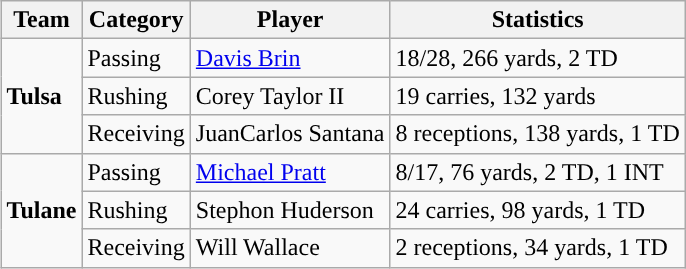<table class="wikitable" style="float: right;">
<tr>
<th>Team</th>
<th>Category</th>
<th>Player</th>
<th>Statistics</th>
</tr>
<tr>
<td rowspan=3><strong>Tulsa</strong></td>
<td>Passing</td>
<td><a href='#'>Davis Brin</a></td>
<td>18/28, 266 yards, 2 TD</td>
</tr>
<tr>
<td>Rushing</td>
<td>Corey Taylor II</td>
<td>19 carries, 132 yards</td>
</tr>
<tr>
<td>Receiving</td>
<td>JuanCarlos Santana</td>
<td>8 receptions, 138 yards, 1 TD</td>
</tr>
<tr>
<td rowspan=3><strong>Tulane</strong></td>
<td>Passing</td>
<td><a href='#'>Michael Pratt</a></td>
<td>8/17, 76 yards, 2 TD, 1 INT</td>
</tr>
<tr>
<td>Rushing</td>
<td>Stephon Huderson</td>
<td>24 carries, 98 yards, 1 TD</td>
</tr>
<tr>
<td>Receiving</td>
<td>Will Wallace</td>
<td>2 receptions, 34 yards, 1 TD</td>
</tr>
</table>
